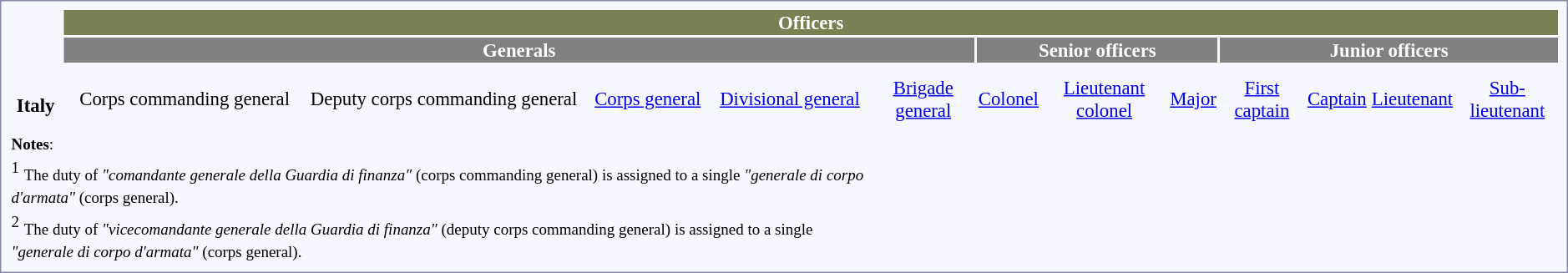<table style="border:1px solid #8888aa; background-color:#f7f8ff; padding:5px; font-size:95%; margin: 0px 12px 12px 0px;">
<tr style="text-align:center;">
<td></td>
<td colspan=36 bgcolor=#798051 border=0 style="color: white"><strong>Officers</strong></td>
</tr>
<tr style="text-align:center;">
<td></td>
<td colspan=10 bgcolor=#808080 border=0 style="color: white"><strong>Generals</strong></td>
<td colspan=6 bgcolor=#808080 border=0 style="color: white"><strong>Senior officers</strong></td>
<td colspan=8 bgcolor=#808080 border=0 style="color: white"><strong>Junior officers</strong></td>
</tr>
<tr style="text-align:center;">
<th rowspan=3><br>Italy</th>
<td colspan=2 rowspan=3></td>
<td colspan=2></td>
<td></td>
<td></td>
<td colspan=2></td>
<td colspan=2></td>
<td colspan=2></td>
<td colspan=2></td>
<td colspan=2></td>
<td></td>
<td></td>
<td colspan=3></td>
<td colspan=3></td>
</tr>
<tr style="text-align:center;">
<td colspan=2></td>
<td></td>
<td></td>
<td colspan=2></td>
<td colspan=2></td>
<td colspan=2></td>
<td colspan=2></td>
<td colspan=2></td>
<td></td>
<td></td>
<td colspan=3></td>
<td colspan=3></td>
</tr>
<tr style="text-align:center;">
<td colspan=2>Corps commanding general</td>
<td>Deputy corps commanding general</td>
<td><a href='#'>Corps general</a></td>
<td colspan=2><a href='#'>Divisional general</a></td>
<td colspan=2><a href='#'>Brigade general</a></td>
<td colspan=2><a href='#'>Colonel</a></td>
<td colspan=2><a href='#'>Lieutenant colonel</a></td>
<td colspan=2><a href='#'>Major</a></td>
<td><a href='#'>First captain</a></td>
<td><a href='#'>Captain</a></td>
<td colspan=3><a href='#'>Lieutenant</a></td>
<td colspan=3><a href='#'>Sub-lieutenant</a></td>
</tr>
<tr style="text-align:center;">
<th colspan=37></th>
</tr>
<tr>
<td colspan=8><small><strong>Notes</strong>:<br></small></td>
</tr>
<tr>
<td colspan=8><sup>1</sup> <small>The duty of <em>"comandante generale della Guardia di finanza"</em> (corps commanding general) is assigned to a single <em>"generale di corpo d'armata"</em> (corps general).</small></td>
</tr>
<tr>
<td colspan=8><sup>2</sup> <small>The duty of <em>"vicecomandante generale della Guardia di finanza"</em> (deputy corps commanding general) is assigned to a single <em>"generale di corpo d'armata"</em> (corps general).</small></td>
</tr>
</table>
